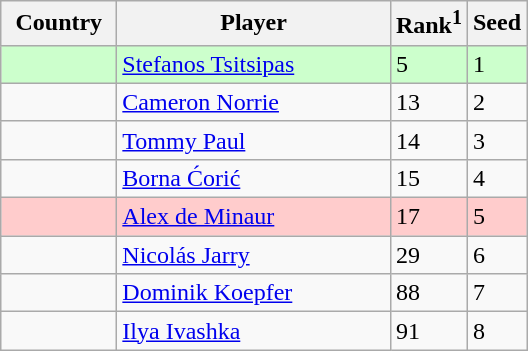<table class="sortable wikitable nowrap">
<tr>
<th width="70">Country</th>
<th width="175">Player</th>
<th>Rank<sup>1</sup></th>
<th>Seed</th>
</tr>
<tr style="background:#cfc;">
<td></td>
<td><a href='#'>Stefanos Tsitsipas</a></td>
<td>5</td>
<td>1</td>
</tr>
<tr>
<td></td>
<td><a href='#'>Cameron Norrie</a></td>
<td>13</td>
<td>2</td>
</tr>
<tr>
<td></td>
<td><a href='#'>Tommy Paul</a></td>
<td>14</td>
<td>3</td>
</tr>
<tr>
<td></td>
<td><a href='#'>Borna Ćorić</a></td>
<td>15</td>
<td>4</td>
</tr>
<tr style="background:#fcc;">
<td></td>
<td><a href='#'>Alex de Minaur</a></td>
<td>17</td>
<td>5</td>
</tr>
<tr>
<td></td>
<td><a href='#'>Nicolás Jarry</a></td>
<td>29</td>
<td>6</td>
</tr>
<tr>
<td></td>
<td><a href='#'>Dominik Koepfer</a></td>
<td>88</td>
<td>7</td>
</tr>
<tr>
<td></td>
<td><a href='#'>Ilya Ivashka</a></td>
<td>91</td>
<td>8</td>
</tr>
</table>
